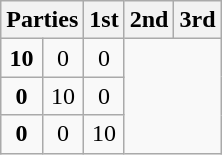<table class="wikitable" style="text-align:center;">
<tr>
<th colspan=2 style="text-align:left;">Parties</th>
<th>1st</th>
<th>2nd</th>
<th>3rd</th>
</tr>
<tr>
<td><strong>10</strong></td>
<td>0</td>
<td>0</td>
</tr>
<tr>
<td><strong>0</strong></td>
<td>10</td>
<td>0</td>
</tr>
<tr>
<td><strong>0</strong></td>
<td>0</td>
<td>10</td>
</tr>
</table>
